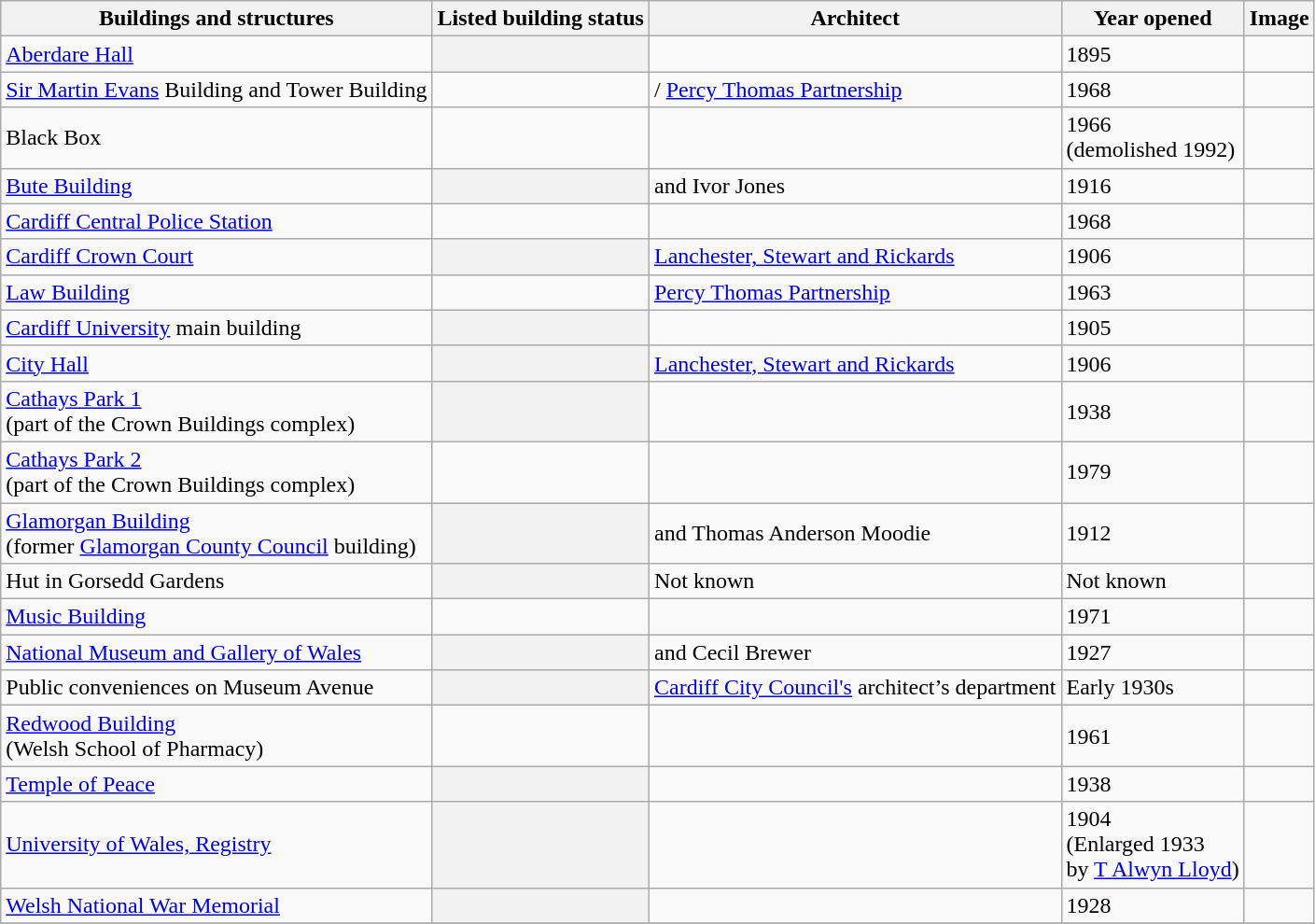<table class="wikitable sortable" style="font-size: 100%">
<tr style="background:#efefef">
<th>Buildings and structures</th>
<th>Listed building status</th>
<th>Architect</th>
<th>Year opened</th>
<th class="unsortable">Image</th>
</tr>
<tr>
<td><a href='#'>Aberdare Hall</a></td>
<th></th>
<td></td>
<td>1895</td>
<td></td>
</tr>
<tr>
<td><a href='#'>Sir Martin Evans</a> Building and Tower Building</td>
<td></td>
<td> / <a href='#'>Percy Thomas Partnership</a></td>
<td>1968</td>
<td></td>
</tr>
<tr>
<td>Black Box</td>
<td></td>
<td></td>
<td>1966<br>(demolished 1992)</td>
<td></td>
</tr>
<tr>
<td><a href='#'>Bute Building</a></td>
<th></th>
<td> and Ivor Jones</td>
<td>1916</td>
<td></td>
</tr>
<tr>
<td><a href='#'>Cardiff Central Police Station</a></td>
<td></td>
<td></td>
<td>1968</td>
<td></td>
</tr>
<tr>
<td><a href='#'>Cardiff Crown Court</a></td>
<th></th>
<td><a href='#'>Lanchester, Stewart and Rickards</a></td>
<td>1906</td>
<td></td>
</tr>
<tr>
<td><a href='#'>Law Building</a></td>
<td></td>
<td><a href='#'>Percy Thomas Partnership</a></td>
<td>1963</td>
<td></td>
</tr>
<tr>
<td><a href='#'>Cardiff University</a> main building</td>
<th></th>
<td></td>
<td>1905</td>
<td></td>
</tr>
<tr>
<td><a href='#'>City Hall</a></td>
<th></th>
<td><a href='#'>Lanchester, Stewart and Rickards</a></td>
<td>1906</td>
<td></td>
</tr>
<tr>
<td><a href='#'>Cathays Park 1</a><br>(part of the Crown Buildings complex)</td>
<th></th>
<td></td>
<td>1938</td>
<td></td>
</tr>
<tr>
<td><a href='#'>Cathays Park 2</a><br>(part of the Crown Buildings complex)</td>
<td></td>
<td></td>
<td>1979</td>
<td></td>
</tr>
<tr>
<td><a href='#'>Glamorgan Building</a><br>(former <a href='#'>Glamorgan County Council</a> building)</td>
<th></th>
<td> and Thomas Anderson Moodie</td>
<td>1912</td>
<td></td>
</tr>
<tr>
<td>Hut in Gorsedd Gardens</td>
<th></th>
<td>Not known</td>
<td>Not known</td>
<td></td>
</tr>
<tr>
<td><a href='#'>Music Building</a></td>
<td></td>
<td></td>
<td>1971</td>
<td></td>
</tr>
<tr>
<td><a href='#'>National Museum and Gallery of Wales</a></td>
<th></th>
<td> and Cecil Brewer</td>
<td>1927</td>
<td></td>
</tr>
<tr>
<td>Public conveniences on Museum Avenue</td>
<th></th>
<td><a href='#'>Cardiff City Council's</a> architect’s department</td>
<td>Early 1930s</td>
<td></td>
</tr>
<tr>
<td><a href='#'>Redwood Building</a><br>(Welsh School of Pharmacy)</td>
<td></td>
<td></td>
<td>1961</td>
<td></td>
</tr>
<tr>
<td><a href='#'>Temple of Peace</a></td>
<th></th>
<td></td>
<td>1938</td>
<td></td>
</tr>
<tr>
<td><a href='#'>University of Wales, Registry</a></td>
<th></th>
<td></td>
<td>1904<br>(Enlarged 1933<br>by <a href='#'>T Alwyn Lloyd</a>)</td>
<td></td>
</tr>
<tr>
<td><a href='#'>Welsh National War Memorial</a></td>
<th></th>
<td></td>
<td>1928</td>
<td></td>
</tr>
<tr>
</tr>
</table>
